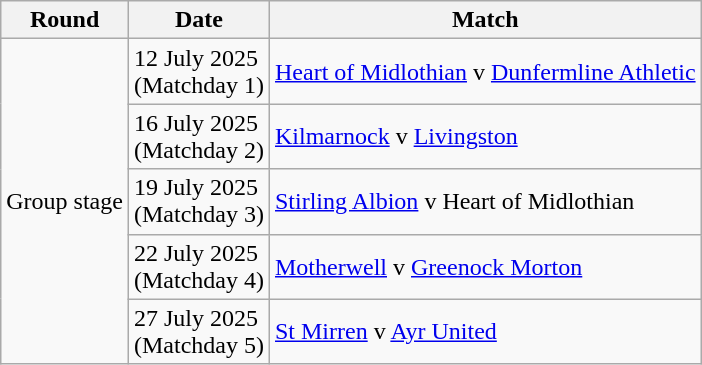<table class="wikitable">
<tr>
<th>Round</th>
<th>Date</th>
<th>Match</th>
</tr>
<tr>
<td rowspan="5">Group stage</td>
<td>12 July 2025<br>(Matchday 1)</td>
<td><a href='#'>Heart of Midlothian</a> v <a href='#'>Dunfermline Athletic</a></td>
</tr>
<tr>
<td>16 July 2025<br>(Matchday 2)</td>
<td><a href='#'>Kilmarnock</a> v <a href='#'>Livingston</a></td>
</tr>
<tr>
<td>19 July 2025<br>(Matchday 3)</td>
<td><a href='#'>Stirling Albion</a> v Heart of Midlothian</td>
</tr>
<tr>
<td>22 July 2025<br>(Matchday 4)</td>
<td><a href='#'>Motherwell</a> v <a href='#'>Greenock Morton</a></td>
</tr>
<tr>
<td>27 July 2025<br>(Matchday 5)</td>
<td><a href='#'>St Mirren</a> v <a href='#'>Ayr United</a></td>
</tr>
</table>
